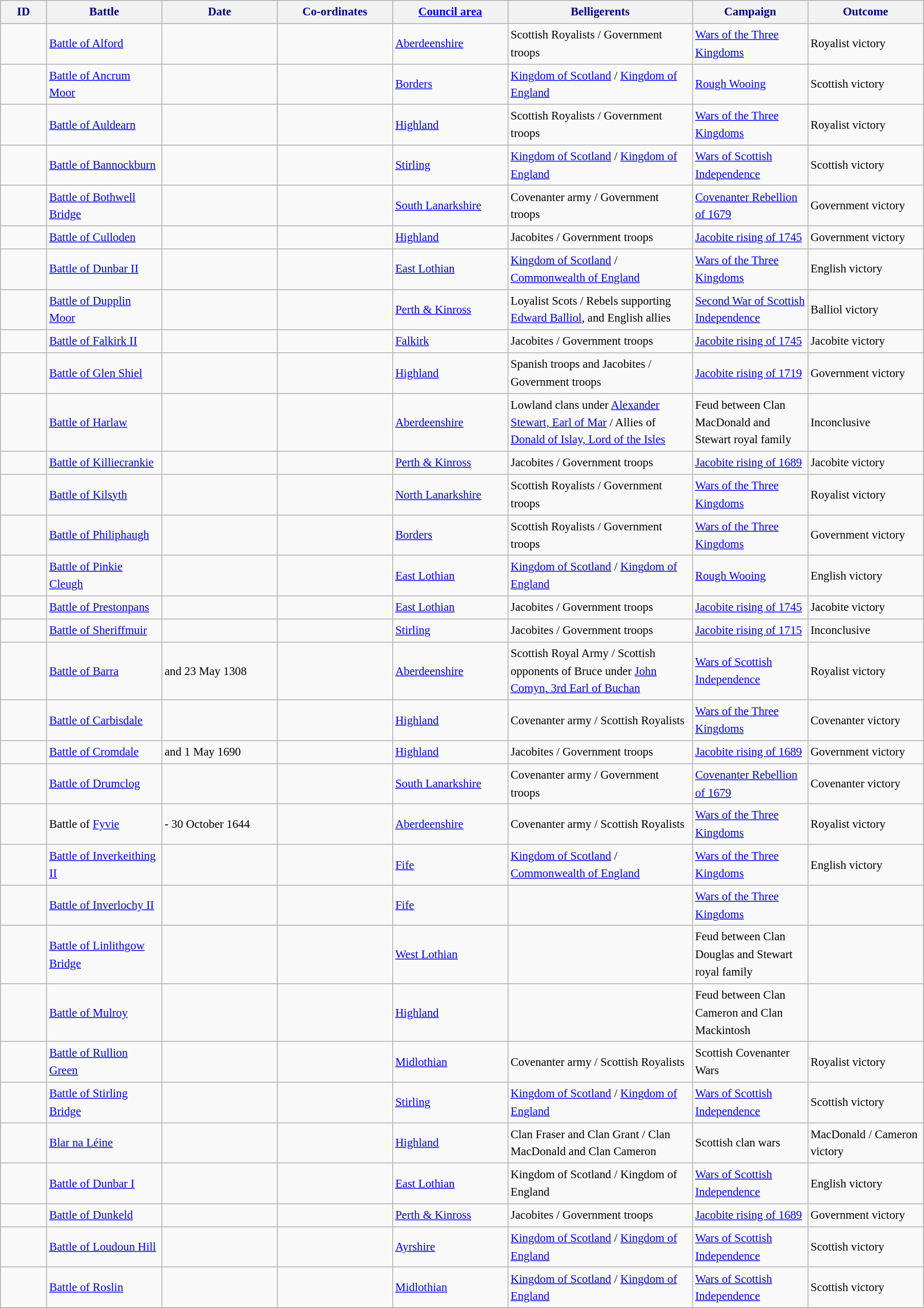<table class="wikitable sortable" style="font-size:95%;width:95%;border:0px;text-align:left;line-height:150%;">
<tr>
<th style="background: #f2f2f2; color: #000080" height="17" width="5%">ID</th>
<th style="background: #f2f2f2; color: #000080" height="17" width="12.5%">Battle</th>
<th style="background: #f2f2f2; color: #000080" height="17" width="12.5%">Date</th>
<th style="background: #f2f2f2; color: #000080" class="unsortable" height="17" width="12.5%">Co-ordinates</th>
<th style="background: #f2f2f2; color: #000080" height="17" width="12.5%"><a href='#'>Council area</a></th>
<th style="background: #f2f2f2; color: #000080" height="17" width="20%">Belligerents</th>
<th style="background: #f2f2f2; color: #000080" height="17" width="12.5%">Campaign</th>
<th style="background: #f2f2f2; color: #000080" height="17" width="12.5%">Outcome</th>
</tr>
<tr>
<td data-sort-value="BTL01"></td>
<td><a href='#'>Battle of Alford</a></td>
<td></td>
<td></td>
<td><a href='#'>Aberdeenshire</a></td>
<td>Scottish Royalists / Government troops</td>
<td><a href='#'>Wars of the Three Kingdoms</a></td>
<td>Royalist victory</td>
</tr>
<tr>
<td data-sort-value="BTL02"></td>
<td><a href='#'>Battle of Ancrum Moor</a></td>
<td></td>
<td></td>
<td><a href='#'>Borders</a></td>
<td><a href='#'>Kingdom of Scotland</a> / <a href='#'>Kingdom of England</a></td>
<td><a href='#'>Rough Wooing</a></td>
<td>Scottish victory</td>
</tr>
<tr>
<td data-sort-value="BTL03"></td>
<td><a href='#'>Battle of Auldearn</a></td>
<td></td>
<td></td>
<td><a href='#'>Highland</a></td>
<td>Scottish Royalists / Government troops</td>
<td><a href='#'>Wars of the Three Kingdoms</a></td>
<td>Royalist victory</td>
</tr>
<tr>
<td data-sort-value="BTL04"></td>
<td><a href='#'>Battle of Bannockburn</a></td>
<td></td>
<td></td>
<td><a href='#'>Stirling</a></td>
<td><a href='#'>Kingdom of Scotland</a> / <a href='#'>Kingdom of England</a></td>
<td><a href='#'>Wars of Scottish Independence</a></td>
<td>Scottish victory</td>
</tr>
<tr>
<td data-sort-value="BTL05"></td>
<td><a href='#'>Battle of Bothwell Bridge</a></td>
<td></td>
<td></td>
<td><a href='#'>South Lanarkshire</a></td>
<td>Covenanter army / Government troops</td>
<td><a href='#'>Covenanter Rebellion of 1679</a></td>
<td>Government victory</td>
</tr>
<tr>
<td data-sort-value="BTL06"></td>
<td><a href='#'>Battle of Culloden</a></td>
<td></td>
<td></td>
<td><a href='#'>Highland</a></td>
<td>Jacobites / Government troops</td>
<td><a href='#'>Jacobite rising of 1745</a></td>
<td>Government victory</td>
</tr>
<tr>
<td data-sort-value="BTL07"></td>
<td><a href='#'>Battle of Dunbar II</a></td>
<td></td>
<td></td>
<td><a href='#'>East Lothian</a></td>
<td><a href='#'>Kingdom of Scotland</a> / <a href='#'>Commonwealth of England</a></td>
<td><a href='#'>Wars of the Three Kingdoms</a></td>
<td>English victory</td>
</tr>
<tr>
<td data-sort-value="BTL08"></td>
<td><a href='#'>Battle of Dupplin Moor</a></td>
<td></td>
<td></td>
<td><a href='#'>Perth & Kinross</a></td>
<td>Loyalist Scots / Rebels supporting <a href='#'>Edward Balliol</a>, and English allies</td>
<td><a href='#'>Second War of Scottish Independence</a></td>
<td>Balliol victory</td>
</tr>
<tr>
<td data-sort-value="BTL09"></td>
<td><a href='#'>Battle of Falkirk II</a></td>
<td></td>
<td></td>
<td><a href='#'>Falkirk</a></td>
<td>Jacobites / Government troops</td>
<td><a href='#'>Jacobite rising of 1745</a></td>
<td>Jacobite victory</td>
</tr>
<tr>
<td></td>
<td><a href='#'>Battle of Glen Shiel</a></td>
<td></td>
<td></td>
<td><a href='#'>Highland</a></td>
<td>Spanish troops and Jacobites / Government troops</td>
<td><a href='#'>Jacobite rising of 1719</a></td>
<td>Government victory</td>
</tr>
<tr>
<td></td>
<td><a href='#'>Battle of Harlaw</a></td>
<td></td>
<td></td>
<td><a href='#'>Aberdeenshire</a></td>
<td>Lowland clans under <a href='#'>Alexander Stewart, Earl of Mar</a> / Allies of <a href='#'>Donald of Islay, Lord of the Isles</a></td>
<td>Feud between Clan MacDonald and Stewart royal family</td>
<td>Inconclusive</td>
</tr>
<tr>
<td></td>
<td><a href='#'>Battle of Killiecrankie</a></td>
<td></td>
<td></td>
<td><a href='#'>Perth & Kinross</a></td>
<td>Jacobites / Government troops</td>
<td><a href='#'>Jacobite rising of 1689</a></td>
<td>Jacobite victory</td>
</tr>
<tr>
<td></td>
<td><a href='#'>Battle of Kilsyth</a></td>
<td></td>
<td></td>
<td><a href='#'>North Lanarkshire</a></td>
<td>Scottish Royalists / Government troops</td>
<td><a href='#'>Wars of the Three Kingdoms</a></td>
<td>Royalist victory</td>
</tr>
<tr>
<td></td>
<td><a href='#'>Battle of Philiphaugh</a></td>
<td></td>
<td></td>
<td><a href='#'>Borders</a></td>
<td>Scottish Royalists / Government troops</td>
<td><a href='#'>Wars of the Three Kingdoms</a></td>
<td>Government victory</td>
</tr>
<tr>
<td></td>
<td><a href='#'>Battle of Pinkie Cleugh</a></td>
<td></td>
<td></td>
<td><a href='#'>East Lothian</a></td>
<td><a href='#'>Kingdom of Scotland</a> / <a href='#'>Kingdom of England</a></td>
<td><a href='#'>Rough Wooing</a></td>
<td>English victory</td>
</tr>
<tr>
<td></td>
<td><a href='#'>Battle of Prestonpans</a></td>
<td></td>
<td></td>
<td><a href='#'>East Lothian</a></td>
<td>Jacobites / Government troops</td>
<td><a href='#'>Jacobite rising of 1745</a></td>
<td>Jacobite victory</td>
</tr>
<tr>
<td></td>
<td><a href='#'>Battle of Sheriffmuir</a></td>
<td></td>
<td></td>
<td><a href='#'>Stirling</a></td>
<td>Jacobites / Government troops</td>
<td><a href='#'>Jacobite rising of 1715</a></td>
<td>Inconclusive</td>
</tr>
<tr>
<td></td>
<td><a href='#'>Battle of Barra</a></td>
<td> and 23 May 1308</td>
<td></td>
<td><a href='#'>Aberdeenshire</a></td>
<td>Scottish Royal Army / Scottish opponents of Bruce under <a href='#'>John Comyn, 3rd Earl of Buchan</a></td>
<td><a href='#'>Wars of Scottish Independence</a></td>
<td>Royalist victory</td>
</tr>
<tr>
<td></td>
<td><a href='#'>Battle of Carbisdale</a></td>
<td></td>
<td></td>
<td><a href='#'>Highland</a></td>
<td>Covenanter army / Scottish Royalists</td>
<td><a href='#'>Wars of the Three Kingdoms</a></td>
<td>Covenanter victory</td>
</tr>
<tr>
<td></td>
<td><a href='#'>Battle of Cromdale</a></td>
<td> and 1 May 1690</td>
<td></td>
<td><a href='#'>Highland</a></td>
<td>Jacobites / Government troops</td>
<td><a href='#'>Jacobite rising of 1689</a></td>
<td>Government victory</td>
</tr>
<tr>
<td></td>
<td><a href='#'>Battle of Drumclog</a></td>
<td></td>
<td></td>
<td><a href='#'>South Lanarkshire</a></td>
<td>Covenanter army / Government troops</td>
<td><a href='#'>Covenanter Rebellion of 1679</a></td>
<td>Covenanter victory</td>
</tr>
<tr>
<td></td>
<td>Battle of <a href='#'>Fyvie</a></td>
<td> - 30 October 1644</td>
<td></td>
<td><a href='#'>Aberdeenshire</a></td>
<td>Covenanter army / Scottish Royalists</td>
<td><a href='#'>Wars of the Three Kingdoms</a></td>
<td>Royalist victory</td>
</tr>
<tr>
<td></td>
<td><a href='#'>Battle of Inverkeithing II</a></td>
<td></td>
<td></td>
<td><a href='#'>Fife</a></td>
<td><a href='#'>Kingdom of Scotland</a> / <a href='#'>Commonwealth of England</a></td>
<td><a href='#'>Wars of the Three Kingdoms</a></td>
<td>English victory</td>
</tr>
<tr>
<td></td>
<td><a href='#'>Battle of Inverlochy II</a></td>
<td></td>
<td></td>
<td><a href='#'>Fife</a></td>
<td></td>
<td><a href='#'>Wars of the Three Kingdoms</a></td>
<td></td>
</tr>
<tr>
<td></td>
<td><a href='#'>Battle of Linlithgow Bridge</a></td>
<td></td>
<td></td>
<td><a href='#'>West Lothian</a></td>
<td></td>
<td>Feud between Clan Douglas and Stewart royal family</td>
<td></td>
</tr>
<tr>
<td></td>
<td><a href='#'>Battle of Mulroy</a></td>
<td></td>
<td></td>
<td><a href='#'>Highland</a></td>
<td></td>
<td>Feud between Clan Cameron and Clan Mackintosh</td>
<td></td>
</tr>
<tr>
<td></td>
<td><a href='#'>Battle of Rullion Green</a></td>
<td></td>
<td></td>
<td><a href='#'>Midlothian</a></td>
<td>Covenanter army / Scottish Royalists</td>
<td>Scottish Covenanter Wars</td>
<td>Royalist victory</td>
</tr>
<tr>
<td></td>
<td><a href='#'>Battle of Stirling Bridge</a></td>
<td></td>
<td></td>
<td><a href='#'>Stirling</a></td>
<td><a href='#'>Kingdom of Scotland</a> / <a href='#'>Kingdom of England</a></td>
<td><a href='#'>Wars of Scottish Independence</a></td>
<td>Scottish victory</td>
</tr>
<tr>
<td></td>
<td><a href='#'>Blar na Léine</a></td>
<td></td>
<td></td>
<td><a href='#'>Highland</a></td>
<td>Clan Fraser and Clan Grant / Clan MacDonald and Clan Cameron</td>
<td>Scottish clan wars</td>
<td>MacDonald / Cameron victory</td>
</tr>
<tr>
<td></td>
<td><a href='#'>Battle of Dunbar I</a></td>
<td></td>
<td></td>
<td><a href='#'>East Lothian</a></td>
<td>Kingdom of Scotland / Kingdom of England</td>
<td><a href='#'>Wars of Scottish Independence</a></td>
<td>English victory</td>
</tr>
<tr>
<td></td>
<td><a href='#'>Battle of Dunkeld</a></td>
<td></td>
<td></td>
<td><a href='#'>Perth & Kinross</a></td>
<td>Jacobites / Government troops</td>
<td><a href='#'>Jacobite rising of 1689</a></td>
<td>Government victory</td>
</tr>
<tr>
<td></td>
<td><a href='#'>Battle of Loudoun Hill</a></td>
<td></td>
<td></td>
<td><a href='#'>Ayrshire</a></td>
<td><a href='#'>Kingdom of Scotland</a> / <a href='#'>Kingdom of England</a></td>
<td><a href='#'>Wars of Scottish Independence</a></td>
<td>Scottish victory</td>
</tr>
<tr>
<td></td>
<td><a href='#'>Battle of Roslin</a></td>
<td></td>
<td></td>
<td><a href='#'>Midlothian</a></td>
<td><a href='#'>Kingdom of Scotland</a> / <a href='#'>Kingdom of England</a></td>
<td><a href='#'>Wars of Scottish Independence</a></td>
<td>Scottish victory</td>
</tr>
</table>
